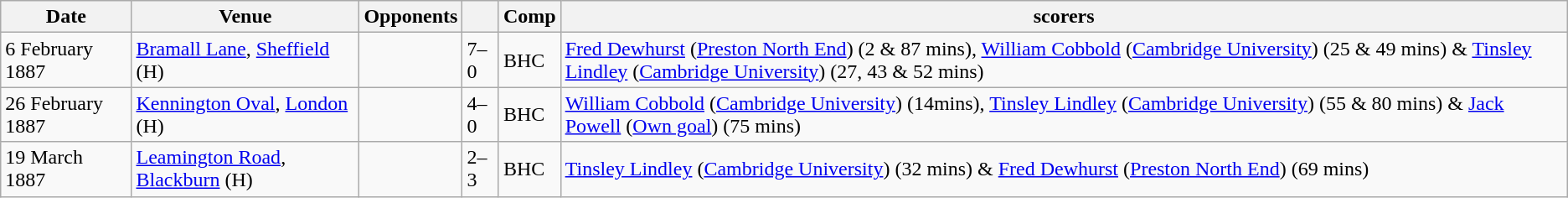<table class="wikitable">
<tr>
<th>Date</th>
<th>Venue</th>
<th>Opponents</th>
<th></th>
<th>Comp</th>
<th>scorers</th>
</tr>
<tr>
<td>6 February 1887</td>
<td><a href='#'>Bramall Lane</a>, <a href='#'>Sheffield</a> (H)</td>
<td></td>
<td>7–0</td>
<td>BHC</td>
<td><a href='#'>Fred Dewhurst</a> (<a href='#'>Preston North End</a>) (2 & 87 mins), <a href='#'>William Cobbold</a> (<a href='#'>Cambridge University</a>) (25 & 49 mins) & <a href='#'>Tinsley Lindley</a> (<a href='#'>Cambridge University</a>) (27, 43 & 52 mins)</td>
</tr>
<tr>
<td>26 February 1887</td>
<td><a href='#'>Kennington Oval</a>, <a href='#'>London</a> (H)</td>
<td></td>
<td>4–0</td>
<td>BHC</td>
<td><a href='#'>William Cobbold</a> (<a href='#'>Cambridge University</a>) (14mins), <a href='#'>Tinsley Lindley</a> (<a href='#'>Cambridge University</a>) (55 & 80 mins) & <a href='#'>Jack Powell</a> (<a href='#'>Own goal</a>) (75 mins)</td>
</tr>
<tr>
<td>19 March 1887</td>
<td><a href='#'>Leamington Road</a>, <a href='#'>Blackburn</a> (H)</td>
<td></td>
<td>2–3</td>
<td>BHC</td>
<td><a href='#'>Tinsley Lindley</a> (<a href='#'>Cambridge University</a>) (32 mins) & <a href='#'>Fred Dewhurst</a> (<a href='#'>Preston North End</a>) (69 mins)</td>
</tr>
</table>
